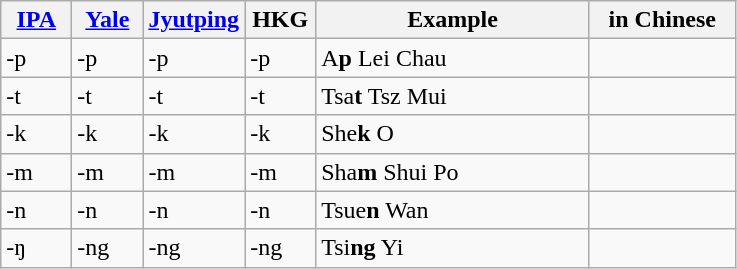<table class="wikitable">
<tr>
<th width=40><a href='#'>IPA</a></th>
<th width=40><a href='#'>Yale</a></th>
<th width=40><a href='#'>Jyutping</a></th>
<th width=40>HKG</th>
<th width=175>Example</th>
<th width=90>in Chinese</th>
</tr>
<tr>
<td>-p</td>
<td>-p</td>
<td>-p</td>
<td>-p</td>
<td>A<strong>p</strong> Lei Chau</td>
<td></td>
</tr>
<tr>
<td>-t</td>
<td>-t</td>
<td>-t</td>
<td>-t</td>
<td>Tsa<strong>t</strong> Tsz Mui</td>
<td></td>
</tr>
<tr>
<td>-k</td>
<td>-k</td>
<td>-k</td>
<td>-k</td>
<td>She<strong>k</strong> O</td>
<td></td>
</tr>
<tr>
<td>-m</td>
<td>-m</td>
<td>-m</td>
<td>-m</td>
<td>Sha<strong>m</strong> Shui Po</td>
<td></td>
</tr>
<tr>
<td>-n</td>
<td>-n</td>
<td>-n</td>
<td>-n</td>
<td>Tsue<strong>n</strong> Wan</td>
<td></td>
</tr>
<tr>
<td>-ŋ</td>
<td>-ng</td>
<td>-ng</td>
<td>-ng</td>
<td>Tsi<strong>ng</strong> Yi</td>
<td></td>
</tr>
</table>
